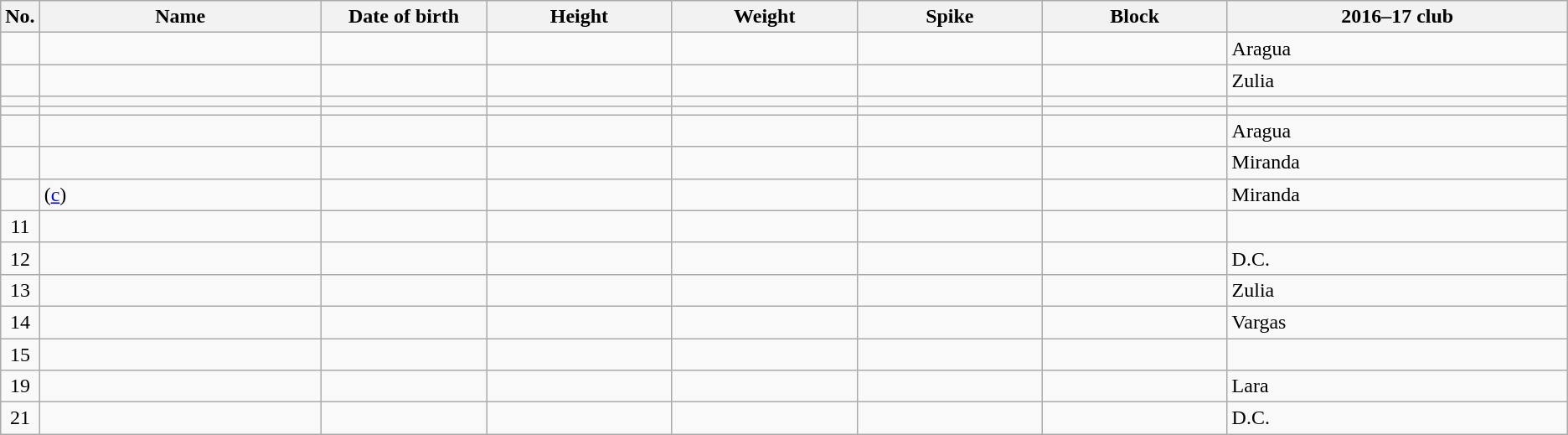<table class="wikitable sortable" style="font-size:100%; text-align:center;">
<tr>
<th>No.</th>
<th style="width:14em">Name</th>
<th style="width:8em">Date of birth</th>
<th style="width:9em">Height</th>
<th style="width:9em">Weight</th>
<th style="width:9em">Spike</th>
<th style="width:9em">Block</th>
<th style="width:17em">2016–17 club</th>
</tr>
<tr>
<td></td>
<td align=left></td>
<td align=right></td>
<td></td>
<td></td>
<td></td>
<td></td>
<td align=left> Aragua</td>
</tr>
<tr>
<td></td>
<td align=left></td>
<td align=right></td>
<td></td>
<td></td>
<td></td>
<td></td>
<td align=left> Zulia</td>
</tr>
<tr>
<td></td>
<td align=left></td>
<td align=right></td>
<td></td>
<td></td>
<td></td>
<td></td>
<td align=left></td>
</tr>
<tr>
<td></td>
<td align=left></td>
<td align=right></td>
<td></td>
<td></td>
<td></td>
<td></td>
<td align=left></td>
</tr>
<tr>
<td></td>
<td align=left></td>
<td align=right></td>
<td></td>
<td></td>
<td></td>
<td></td>
<td align=left> Aragua</td>
</tr>
<tr>
<td></td>
<td align=left></td>
<td align=right></td>
<td></td>
<td></td>
<td></td>
<td></td>
<td align=left> Miranda</td>
</tr>
<tr>
<td></td>
<td align=left> (<a href='#'>c</a>)</td>
<td align=right></td>
<td></td>
<td></td>
<td></td>
<td></td>
<td align=left> Miranda</td>
</tr>
<tr>
<td>11</td>
<td align=left></td>
<td align=right></td>
<td></td>
<td></td>
<td></td>
<td></td>
<td align=left></td>
</tr>
<tr>
<td>12</td>
<td align=left></td>
<td align=right></td>
<td></td>
<td></td>
<td></td>
<td></td>
<td align=left> D.C.</td>
</tr>
<tr>
<td>13</td>
<td align=left></td>
<td align=right></td>
<td></td>
<td></td>
<td></td>
<td></td>
<td align=left> Zulia</td>
</tr>
<tr>
<td>14</td>
<td align=left></td>
<td align=right></td>
<td></td>
<td></td>
<td></td>
<td></td>
<td align=left> Vargas</td>
</tr>
<tr>
<td>15</td>
<td align=left></td>
<td align=right></td>
<td></td>
<td></td>
<td></td>
<td></td>
<td align=left></td>
</tr>
<tr>
<td>19</td>
<td align=left></td>
<td align=right></td>
<td></td>
<td></td>
<td></td>
<td></td>
<td align=left>Lara</td>
</tr>
<tr>
<td>21</td>
<td align=left></td>
<td align=right></td>
<td></td>
<td></td>
<td></td>
<td></td>
<td align=left> D.C.</td>
</tr>
</table>
